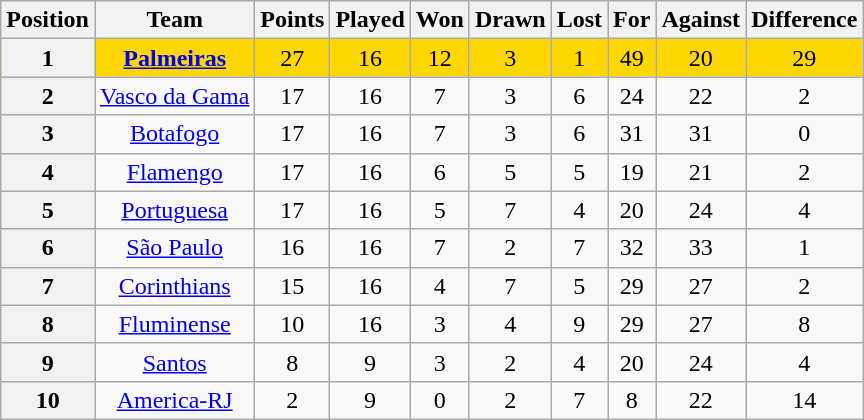<table class="wikitable" style="text-align:center">
<tr>
<th>Position</th>
<th>Team</th>
<th>Points</th>
<th>Played</th>
<th>Won</th>
<th>Drawn</th>
<th>Lost</th>
<th>For</th>
<th>Against</th>
<th>Difference</th>
</tr>
<tr bgcolor="gold">
<th>1</th>
<td><strong><a href='#'>Palmeiras</a></strong></td>
<td>27</td>
<td>16</td>
<td>12</td>
<td>3</td>
<td>1</td>
<td>49</td>
<td>20</td>
<td>29</td>
</tr>
<tr>
<th>2</th>
<td><a href='#'>Vasco da Gama</a></td>
<td>17</td>
<td>16</td>
<td>7</td>
<td>3</td>
<td>6</td>
<td>24</td>
<td>22</td>
<td>2</td>
</tr>
<tr>
<th>3</th>
<td><a href='#'>Botafogo</a></td>
<td>17</td>
<td>16</td>
<td>7</td>
<td>3</td>
<td>6</td>
<td>31</td>
<td>31</td>
<td>0</td>
</tr>
<tr>
<th>4</th>
<td><a href='#'>Flamengo</a></td>
<td>17</td>
<td>16</td>
<td>6</td>
<td>5</td>
<td>5</td>
<td>19</td>
<td>21</td>
<td>2</td>
</tr>
<tr>
<th>5</th>
<td><a href='#'>Portuguesa</a></td>
<td>17</td>
<td>16</td>
<td>5</td>
<td>7</td>
<td>4</td>
<td>20</td>
<td>24</td>
<td>4</td>
</tr>
<tr>
<th>6</th>
<td><a href='#'>São Paulo</a></td>
<td>16</td>
<td>16</td>
<td>7</td>
<td>2</td>
<td>7</td>
<td>32</td>
<td>33</td>
<td>1</td>
</tr>
<tr>
<th>7</th>
<td><a href='#'>Corinthians</a></td>
<td>15</td>
<td>16</td>
<td>4</td>
<td>7</td>
<td>5</td>
<td>29</td>
<td>27</td>
<td>2</td>
</tr>
<tr>
<th>8</th>
<td><a href='#'>Fluminense</a></td>
<td>10</td>
<td>16</td>
<td>3</td>
<td>4</td>
<td>9</td>
<td>29</td>
<td>27</td>
<td>8</td>
</tr>
<tr>
<th>9</th>
<td><a href='#'>Santos</a></td>
<td>8</td>
<td>9</td>
<td>3</td>
<td>2</td>
<td>4</td>
<td>20</td>
<td>24</td>
<td>4</td>
</tr>
<tr>
<th>10</th>
<td><a href='#'>America-RJ</a></td>
<td>2</td>
<td>9</td>
<td>0</td>
<td>2</td>
<td>7</td>
<td>8</td>
<td>22</td>
<td>14</td>
</tr>
</table>
